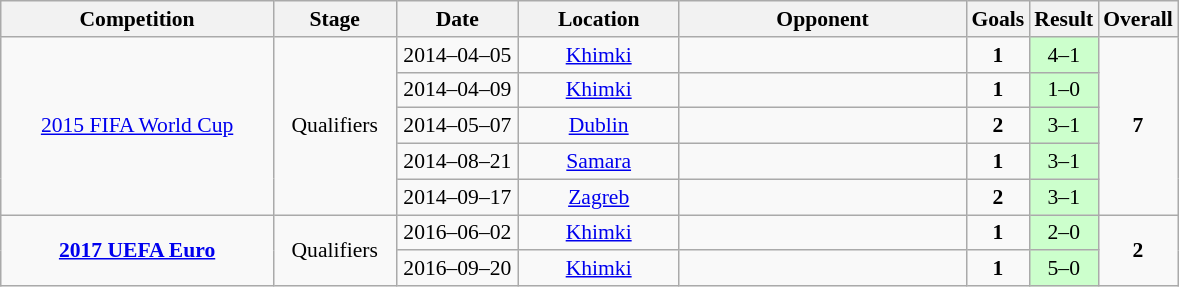<table class="wikitable" style="font-size:90%">
<tr>
<th width=175px>Competition</th>
<th width=75px>Stage</th>
<th width=75px>Date</th>
<th width=100px>Location</th>
<th width=185px>Opponent</th>
<th width=25px>Goals</th>
<th width=25>Result</th>
<th width=25px>Overall</th>
</tr>
<tr align=center>
<td rowspan=5><a href='#'>2015 FIFA World Cup</a></td>
<td rowspan=5>Qualifiers</td>
<td>2014–04–05</td>
<td><a href='#'>Khimki</a></td>
<td align=left></td>
<td><strong>1</strong></td>
<td bgcolor=#CCFFCC>4–1</td>
<td rowspan=5><strong>7</strong></td>
</tr>
<tr align=center>
<td>2014–04–09</td>
<td><a href='#'>Khimki</a></td>
<td align=left></td>
<td><strong>1</strong></td>
<td bgcolor=#CCFFCC>1–0</td>
</tr>
<tr align=center>
<td>2014–05–07</td>
<td><a href='#'>Dublin</a></td>
<td align=left></td>
<td><strong>2</strong></td>
<td bgcolor=#CCFFCC>3–1</td>
</tr>
<tr align=center>
<td>2014–08–21</td>
<td><a href='#'>Samara</a></td>
<td align=left></td>
<td><strong>1</strong></td>
<td bgcolor=#CCFFCC>3–1</td>
</tr>
<tr align=center>
<td>2014–09–17</td>
<td><a href='#'>Zagreb</a></td>
<td align=left></td>
<td><strong>2</strong></td>
<td bgcolor=#CCFFCC>3–1</td>
</tr>
<tr align=center>
<td rowspan=2><strong><a href='#'>2017 UEFA Euro</a></strong></td>
<td rowspan=2>Qualifiers</td>
<td>2016–06–02</td>
<td><a href='#'>Khimki</a></td>
<td align=left></td>
<td><strong>1</strong></td>
<td bgcolor=#CCFFCC>2–0</td>
<td rowspan=2><strong>2</strong></td>
</tr>
<tr align=center>
<td>2016–09–20</td>
<td><a href='#'>Khimki</a></td>
<td align=left></td>
<td><strong>1</strong></td>
<td bgcolor=#CCFFCC>5–0</td>
</tr>
</table>
